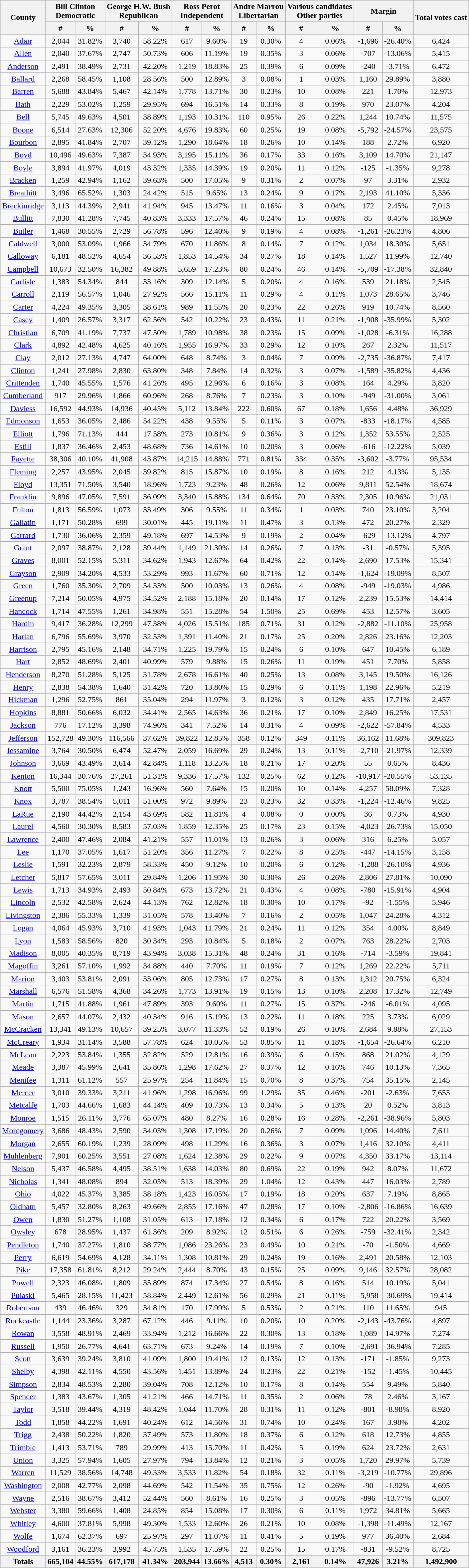<table class="wikitable sortable">
<tr>
<th rowspan="2">County</th>
<th colspan="2">Bill Clinton<br>Democratic</th>
<th colspan="2">George H.W. Bush<br>Republican</th>
<th colspan="2">Ross Perot<br>Independent</th>
<th colspan="2">Andre Marrou<br>Libertarian</th>
<th colspan="2">Various candidates<br>Other parties</th>
<th colspan="2">Margin</th>
<th rowspan="2" data-sort-type="number">Total votes cast</th>
</tr>
<tr>
<th data-sort-type="number">#</th>
<th data-sort-type="number">%</th>
<th data-sort-type="number">#</th>
<th data-sort-type="number">%</th>
<th data-sort-type="number">#</th>
<th data-sort-type="number">%</th>
<th data-sort-type="number">#</th>
<th data-sort-type="number">%</th>
<th data-sort-type="number">#</th>
<th data-sort-type="number">%</th>
<th data-sort-type="number">#</th>
<th data-sort-type="number">%</th>
</tr>
<tr style="text-align:center;">
<td><a href='#'>Adair</a></td>
<td>2,044</td>
<td>31.82%</td>
<td>3,740</td>
<td>58.22%</td>
<td>617</td>
<td>9.60%</td>
<td>19</td>
<td>0.30%</td>
<td>4</td>
<td>0.06%</td>
<td>-1,696</td>
<td>-26.40%</td>
<td>6,424</td>
</tr>
<tr style="text-align:center;">
<td><a href='#'>Allen</a></td>
<td>2,040</td>
<td>37.67%</td>
<td>2,747</td>
<td>50.73%</td>
<td>606</td>
<td>11.19%</td>
<td>19</td>
<td>0.35%</td>
<td>3</td>
<td>0.06%</td>
<td>-707</td>
<td>-13.06%</td>
<td>5,415</td>
</tr>
<tr style="text-align:center;">
<td><a href='#'>Anderson</a></td>
<td>2,491</td>
<td>38.49%</td>
<td>2,731</td>
<td>42.20%</td>
<td>1,219</td>
<td>18.83%</td>
<td>25</td>
<td>0.39%</td>
<td>6</td>
<td>0.09%</td>
<td>-240</td>
<td>-3.71%</td>
<td>6,472</td>
</tr>
<tr style="text-align:center;">
<td><a href='#'>Ballard</a></td>
<td>2,268</td>
<td>58.45%</td>
<td>1,108</td>
<td>28.56%</td>
<td>500</td>
<td>12.89%</td>
<td>3</td>
<td>0.08%</td>
<td>1</td>
<td>0.03%</td>
<td>1,160</td>
<td>29.89%</td>
<td>3,880</td>
</tr>
<tr style="text-align:center;">
<td><a href='#'>Barren</a></td>
<td>5,688</td>
<td>43.84%</td>
<td>5,467</td>
<td>42.14%</td>
<td>1,778</td>
<td>13.71%</td>
<td>30</td>
<td>0.23%</td>
<td>10</td>
<td>0.08%</td>
<td>221</td>
<td>1.70%</td>
<td>12,973</td>
</tr>
<tr style="text-align:center;">
<td><a href='#'>Bath</a></td>
<td>2,229</td>
<td>53.02%</td>
<td>1,259</td>
<td>29.95%</td>
<td>694</td>
<td>16.51%</td>
<td>14</td>
<td>0.33%</td>
<td>8</td>
<td>0.19%</td>
<td>970</td>
<td>23.07%</td>
<td>4,204</td>
</tr>
<tr style="text-align:center;">
<td><a href='#'>Bell</a></td>
<td>5,745</td>
<td>49.63%</td>
<td>4,501</td>
<td>38.89%</td>
<td>1,193</td>
<td>10.31%</td>
<td>110</td>
<td>0.95%</td>
<td>26</td>
<td>0.22%</td>
<td>1,244</td>
<td>10.74%</td>
<td>11,575</td>
</tr>
<tr style="text-align:center;">
<td><a href='#'>Boone</a></td>
<td>6,514</td>
<td>27.63%</td>
<td>12,306</td>
<td>52.20%</td>
<td>4,676</td>
<td>19.83%</td>
<td>60</td>
<td>0.25%</td>
<td>19</td>
<td>0.08%</td>
<td>-5,792</td>
<td>-24.57%</td>
<td>23,575</td>
</tr>
<tr style="text-align:center;">
<td><a href='#'>Bourbon</a></td>
<td>2,895</td>
<td>41.84%</td>
<td>2,707</td>
<td>39.12%</td>
<td>1,290</td>
<td>18.64%</td>
<td>18</td>
<td>0.26%</td>
<td>10</td>
<td>0.14%</td>
<td>188</td>
<td>2.72%</td>
<td>6,920</td>
</tr>
<tr style="text-align:center;">
<td><a href='#'>Boyd</a></td>
<td>10,496</td>
<td>49.63%</td>
<td>7,387</td>
<td>34.93%</td>
<td>3,195</td>
<td>15.11%</td>
<td>36</td>
<td>0.17%</td>
<td>33</td>
<td>0.16%</td>
<td>3,109</td>
<td>14.70%</td>
<td>21,147</td>
</tr>
<tr style="text-align:center;">
<td><a href='#'>Boyle</a></td>
<td>3,894</td>
<td>41.97%</td>
<td>4,019</td>
<td>43.32%</td>
<td>1,335</td>
<td>14.39%</td>
<td>19</td>
<td>0.20%</td>
<td>11</td>
<td>0.12%</td>
<td>-125</td>
<td>-1.35%</td>
<td>9,278</td>
</tr>
<tr style="text-align:center;">
<td><a href='#'>Bracken</a></td>
<td>1,259</td>
<td>42.94%</td>
<td>1,162</td>
<td>39.63%</td>
<td>500</td>
<td>17.05%</td>
<td>9</td>
<td>0.31%</td>
<td>2</td>
<td>0.07%</td>
<td>97</td>
<td>3.31%</td>
<td>2,932</td>
</tr>
<tr style="text-align:center;">
<td><a href='#'>Breathitt</a></td>
<td>3,496</td>
<td>65.52%</td>
<td>1,303</td>
<td>24.42%</td>
<td>515</td>
<td>9.65%</td>
<td>13</td>
<td>0.24%</td>
<td>9</td>
<td>0.17%</td>
<td>2,193</td>
<td>41.10%</td>
<td>5,336</td>
</tr>
<tr style="text-align:center;">
<td><a href='#'>Breckinridge</a></td>
<td>3,113</td>
<td>44.39%</td>
<td>2,941</td>
<td>41.94%</td>
<td>945</td>
<td>13.47%</td>
<td>11</td>
<td>0.16%</td>
<td>3</td>
<td>0.04%</td>
<td>172</td>
<td>2.45%</td>
<td>7,013</td>
</tr>
<tr style="text-align:center;">
<td><a href='#'>Bullitt</a></td>
<td>7,830</td>
<td>41.28%</td>
<td>7,745</td>
<td>40.83%</td>
<td>3,333</td>
<td>17.57%</td>
<td>46</td>
<td>0.24%</td>
<td>15</td>
<td>0.08%</td>
<td>85</td>
<td>0.45%</td>
<td>18,969</td>
</tr>
<tr style="text-align:center;">
<td><a href='#'>Butler</a></td>
<td>1,468</td>
<td>30.55%</td>
<td>2,729</td>
<td>56.78%</td>
<td>596</td>
<td>12.40%</td>
<td>9</td>
<td>0.19%</td>
<td>4</td>
<td>0.08%</td>
<td>-1,261</td>
<td>-26.23%</td>
<td>4,806</td>
</tr>
<tr style="text-align:center;">
<td><a href='#'>Caldwell</a></td>
<td>3,000</td>
<td>53.09%</td>
<td>1,966</td>
<td>34.79%</td>
<td>670</td>
<td>11.86%</td>
<td>8</td>
<td>0.14%</td>
<td>7</td>
<td>0.12%</td>
<td>1,034</td>
<td>18.30%</td>
<td>5,651</td>
</tr>
<tr style="text-align:center;">
<td><a href='#'>Calloway</a></td>
<td>6,181</td>
<td>48.52%</td>
<td>4,654</td>
<td>36.53%</td>
<td>1,853</td>
<td>14.54%</td>
<td>34</td>
<td>0.27%</td>
<td>18</td>
<td>0.14%</td>
<td>1,527</td>
<td>11.99%</td>
<td>12,740</td>
</tr>
<tr style="text-align:center;">
<td><a href='#'>Campbell</a></td>
<td>10,673</td>
<td>32.50%</td>
<td>16,382</td>
<td>49.88%</td>
<td>5,659</td>
<td>17.23%</td>
<td>80</td>
<td>0.24%</td>
<td>46</td>
<td>0.14%</td>
<td>-5,709</td>
<td>-17.38%</td>
<td>32,840</td>
</tr>
<tr style="text-align:center;">
<td><a href='#'>Carlisle</a></td>
<td>1,383</td>
<td>54.34%</td>
<td>844</td>
<td>33.16%</td>
<td>309</td>
<td>12.14%</td>
<td>5</td>
<td>0.20%</td>
<td>4</td>
<td>0.16%</td>
<td>539</td>
<td>21.18%</td>
<td>2,545</td>
</tr>
<tr style="text-align:center;">
<td><a href='#'>Carroll</a></td>
<td>2,119</td>
<td>56.57%</td>
<td>1,046</td>
<td>27.92%</td>
<td>566</td>
<td>15.11%</td>
<td>11</td>
<td>0.29%</td>
<td>4</td>
<td>0.11%</td>
<td>1,073</td>
<td>28.65%</td>
<td>3,746</td>
</tr>
<tr style="text-align:center;">
<td><a href='#'>Carter</a></td>
<td>4,224</td>
<td>49.35%</td>
<td>3,305</td>
<td>38.61%</td>
<td>989</td>
<td>11.55%</td>
<td>20</td>
<td>0.23%</td>
<td>22</td>
<td>0.26%</td>
<td>919</td>
<td>10.74%</td>
<td>8,560</td>
</tr>
<tr style="text-align:center;">
<td><a href='#'>Casey</a></td>
<td>1,409</td>
<td>26.57%</td>
<td>3,317</td>
<td>62.56%</td>
<td>542</td>
<td>10.22%</td>
<td>23</td>
<td>0.43%</td>
<td>11</td>
<td>0.21%</td>
<td>-1,908</td>
<td>-35.99%</td>
<td>5,302</td>
</tr>
<tr style="text-align:center;">
<td><a href='#'>Christian</a></td>
<td>6,709</td>
<td>41.19%</td>
<td>7,737</td>
<td>47.50%</td>
<td>1,789</td>
<td>10.98%</td>
<td>38</td>
<td>0.23%</td>
<td>15</td>
<td>0.09%</td>
<td>-1,028</td>
<td>-6.31%</td>
<td>16,288</td>
</tr>
<tr style="text-align:center;">
<td><a href='#'>Clark</a></td>
<td>4,892</td>
<td>42.48%</td>
<td>4,625</td>
<td>40.16%</td>
<td>1,955</td>
<td>16.97%</td>
<td>33</td>
<td>0.29%</td>
<td>12</td>
<td>0.10%</td>
<td>267</td>
<td>2.32%</td>
<td>11,517</td>
</tr>
<tr style="text-align:center;">
<td><a href='#'>Clay</a></td>
<td>2,012</td>
<td>27.13%</td>
<td>4,747</td>
<td>64.00%</td>
<td>648</td>
<td>8.74%</td>
<td>3</td>
<td>0.04%</td>
<td>7</td>
<td>0.09%</td>
<td>-2,735</td>
<td>-36.87%</td>
<td>7,417</td>
</tr>
<tr style="text-align:center;">
<td><a href='#'>Clinton</a></td>
<td>1,241</td>
<td>27.98%</td>
<td>2,830</td>
<td>63.80%</td>
<td>348</td>
<td>7.84%</td>
<td>14</td>
<td>0.32%</td>
<td>3</td>
<td>0.07%</td>
<td>-1,589</td>
<td>-35.82%</td>
<td>4,436</td>
</tr>
<tr style="text-align:center;">
<td><a href='#'>Crittenden</a></td>
<td>1,740</td>
<td>45.55%</td>
<td>1,576</td>
<td>41.26%</td>
<td>495</td>
<td>12.96%</td>
<td>6</td>
<td>0.16%</td>
<td>3</td>
<td>0.08%</td>
<td>164</td>
<td>4.29%</td>
<td>3,820</td>
</tr>
<tr style="text-align:center;">
<td><a href='#'>Cumberland</a></td>
<td>917</td>
<td>29.96%</td>
<td>1,866</td>
<td>60.96%</td>
<td>268</td>
<td>8.76%</td>
<td>7</td>
<td>0.23%</td>
<td>3</td>
<td>0.10%</td>
<td>-949</td>
<td>-31.00%</td>
<td>3,061</td>
</tr>
<tr style="text-align:center;">
<td><a href='#'>Daviess</a></td>
<td>16,592</td>
<td>44.93%</td>
<td>14,936</td>
<td>40.45%</td>
<td>5,112</td>
<td>13.84%</td>
<td>222</td>
<td>0.60%</td>
<td>67</td>
<td>0.18%</td>
<td>1,656</td>
<td>4.48%</td>
<td>36,929</td>
</tr>
<tr style="text-align:center;">
<td><a href='#'>Edmonson</a></td>
<td>1,653</td>
<td>36.05%</td>
<td>2,486</td>
<td>54.22%</td>
<td>438</td>
<td>9.55%</td>
<td>5</td>
<td>0.11%</td>
<td>3</td>
<td>0.07%</td>
<td>-833</td>
<td>-18.17%</td>
<td>4,585</td>
</tr>
<tr style="text-align:center;">
<td><a href='#'>Elliott</a></td>
<td>1,796</td>
<td>71.13%</td>
<td>444</td>
<td>17.58%</td>
<td>273</td>
<td>10.81%</td>
<td>9</td>
<td>0.36%</td>
<td>3</td>
<td>0.12%</td>
<td>1,352</td>
<td>53.55%</td>
<td>2,525</td>
</tr>
<tr style="text-align:center;">
<td><a href='#'>Estill</a></td>
<td>1,837</td>
<td>36.46%</td>
<td>2,453</td>
<td>48.68%</td>
<td>736</td>
<td>14.61%</td>
<td>10</td>
<td>0.20%</td>
<td>3</td>
<td>0.06%</td>
<td>-616</td>
<td>-12.22%</td>
<td>5,039</td>
</tr>
<tr style="text-align:center;">
<td><a href='#'>Fayette</a></td>
<td>38,306</td>
<td>40.10%</td>
<td>41,908</td>
<td>43.87%</td>
<td>14,215</td>
<td>14.88%</td>
<td>771</td>
<td>0.81%</td>
<td>334</td>
<td>0.35%</td>
<td>-3,602</td>
<td>-3.77%</td>
<td>95,534</td>
</tr>
<tr style="text-align:center;">
<td><a href='#'>Fleming</a></td>
<td>2,257</td>
<td>43.95%</td>
<td>2,045</td>
<td>39.82%</td>
<td>815</td>
<td>15.87%</td>
<td>10</td>
<td>0.19%</td>
<td>8</td>
<td>0.16%</td>
<td>212</td>
<td>4.13%</td>
<td>5,135</td>
</tr>
<tr style="text-align:center;">
<td><a href='#'>Floyd</a></td>
<td>13,351</td>
<td>71.50%</td>
<td>3,540</td>
<td>18.96%</td>
<td>1,723</td>
<td>9.23%</td>
<td>48</td>
<td>0.26%</td>
<td>12</td>
<td>0.06%</td>
<td>9,811</td>
<td>52.54%</td>
<td>18,674</td>
</tr>
<tr style="text-align:center;">
<td><a href='#'>Franklin</a></td>
<td>9,896</td>
<td>47.05%</td>
<td>7,591</td>
<td>36.09%</td>
<td>3,340</td>
<td>15.88%</td>
<td>134</td>
<td>0.64%</td>
<td>70</td>
<td>0.33%</td>
<td>2,305</td>
<td>10.96%</td>
<td>21,031</td>
</tr>
<tr style="text-align:center;">
<td><a href='#'>Fulton</a></td>
<td>1,813</td>
<td>56.59%</td>
<td>1,073</td>
<td>33.49%</td>
<td>306</td>
<td>9.55%</td>
<td>11</td>
<td>0.34%</td>
<td>1</td>
<td>0.03%</td>
<td>740</td>
<td>23.10%</td>
<td>3,204</td>
</tr>
<tr style="text-align:center;">
<td><a href='#'>Gallatin</a></td>
<td>1,171</td>
<td>50.28%</td>
<td>699</td>
<td>30.01%</td>
<td>445</td>
<td>19.11%</td>
<td>11</td>
<td>0.47%</td>
<td>3</td>
<td>0.13%</td>
<td>472</td>
<td>20.27%</td>
<td>2,329</td>
</tr>
<tr style="text-align:center;">
<td><a href='#'>Garrard</a></td>
<td>1,730</td>
<td>36.06%</td>
<td>2,359</td>
<td>49.18%</td>
<td>697</td>
<td>14.53%</td>
<td>9</td>
<td>0.19%</td>
<td>2</td>
<td>0.04%</td>
<td>-629</td>
<td>-13.12%</td>
<td>4,797</td>
</tr>
<tr style="text-align:center;">
<td><a href='#'>Grant</a></td>
<td>2,097</td>
<td>38.87%</td>
<td>2,128</td>
<td>39.44%</td>
<td>1,149</td>
<td>21.30%</td>
<td>14</td>
<td>0.26%</td>
<td>7</td>
<td>0.13%</td>
<td>-31</td>
<td>-0.57%</td>
<td>5,395</td>
</tr>
<tr style="text-align:center;">
<td><a href='#'>Graves</a></td>
<td>8,001</td>
<td>52.15%</td>
<td>5,311</td>
<td>34.62%</td>
<td>1,943</td>
<td>12.67%</td>
<td>64</td>
<td>0.42%</td>
<td>22</td>
<td>0.14%</td>
<td>2,690</td>
<td>17.53%</td>
<td>15,341</td>
</tr>
<tr style="text-align:center;">
<td><a href='#'>Grayson</a></td>
<td>2,909</td>
<td>34.20%</td>
<td>4,533</td>
<td>53.29%</td>
<td>993</td>
<td>11.67%</td>
<td>60</td>
<td>0.71%</td>
<td>12</td>
<td>0.14%</td>
<td>-1,624</td>
<td>-19.09%</td>
<td>8,507</td>
</tr>
<tr style="text-align:center;">
<td><a href='#'>Green</a></td>
<td>1,760</td>
<td>35.30%</td>
<td>2,709</td>
<td>54.33%</td>
<td>500</td>
<td>10.03%</td>
<td>13</td>
<td>0.26%</td>
<td>4</td>
<td>0.08%</td>
<td>-949</td>
<td>-19.03%</td>
<td>4,986</td>
</tr>
<tr style="text-align:center;">
<td><a href='#'>Greenup</a></td>
<td>7,214</td>
<td>50.05%</td>
<td>4,975</td>
<td>34.52%</td>
<td>2,188</td>
<td>15.18%</td>
<td>20</td>
<td>0.14%</td>
<td>17</td>
<td>0.12%</td>
<td>2,239</td>
<td>15.53%</td>
<td>14,414</td>
</tr>
<tr style="text-align:center;">
<td><a href='#'>Hancock</a></td>
<td>1,714</td>
<td>47.55%</td>
<td>1,261</td>
<td>34.98%</td>
<td>551</td>
<td>15.28%</td>
<td>54</td>
<td>1.50%</td>
<td>25</td>
<td>0.69%</td>
<td>453</td>
<td>12.57%</td>
<td>3,605</td>
</tr>
<tr style="text-align:center;">
<td><a href='#'>Hardin</a></td>
<td>9,417</td>
<td>36.28%</td>
<td>12,299</td>
<td>47.38%</td>
<td>4,026</td>
<td>15.51%</td>
<td>185</td>
<td>0.71%</td>
<td>31</td>
<td>0.12%</td>
<td>-2,882</td>
<td>-11.10%</td>
<td>25,958</td>
</tr>
<tr style="text-align:center;">
<td><a href='#'>Harlan</a></td>
<td>6,796</td>
<td>55.69%</td>
<td>3,970</td>
<td>32.53%</td>
<td>1,391</td>
<td>11.40%</td>
<td>21</td>
<td>0.17%</td>
<td>25</td>
<td>0.20%</td>
<td>2,826</td>
<td>23.16%</td>
<td>12,203</td>
</tr>
<tr style="text-align:center;">
<td><a href='#'>Harrison</a></td>
<td>2,795</td>
<td>45.16%</td>
<td>2,148</td>
<td>34.71%</td>
<td>1,225</td>
<td>19.79%</td>
<td>15</td>
<td>0.24%</td>
<td>6</td>
<td>0.10%</td>
<td>647</td>
<td>10.45%</td>
<td>6,189</td>
</tr>
<tr style="text-align:center;">
<td><a href='#'>Hart</a></td>
<td>2,852</td>
<td>48.69%</td>
<td>2,401</td>
<td>40.99%</td>
<td>579</td>
<td>9.88%</td>
<td>15</td>
<td>0.26%</td>
<td>11</td>
<td>0.19%</td>
<td>451</td>
<td>7.70%</td>
<td>5,858</td>
</tr>
<tr style="text-align:center;">
<td><a href='#'>Henderson</a></td>
<td>8,270</td>
<td>51.28%</td>
<td>5,125</td>
<td>31.78%</td>
<td>2,678</td>
<td>16.61%</td>
<td>40</td>
<td>0.25%</td>
<td>13</td>
<td>0.08%</td>
<td>3,145</td>
<td>19.50%</td>
<td>16,126</td>
</tr>
<tr style="text-align:center;">
<td><a href='#'>Henry</a></td>
<td>2,838</td>
<td>54.38%</td>
<td>1,640</td>
<td>31.42%</td>
<td>720</td>
<td>13.80%</td>
<td>15</td>
<td>0.29%</td>
<td>6</td>
<td>0.11%</td>
<td>1,198</td>
<td>22.96%</td>
<td>5,219</td>
</tr>
<tr style="text-align:center;">
<td><a href='#'>Hickman</a></td>
<td>1,296</td>
<td>52.75%</td>
<td>861</td>
<td>35.04%</td>
<td>294</td>
<td>11.97%</td>
<td>3</td>
<td>0.12%</td>
<td>3</td>
<td>0.12%</td>
<td>435</td>
<td>17.71%</td>
<td>2,457</td>
</tr>
<tr style="text-align:center;">
<td><a href='#'>Hopkins</a></td>
<td>8,881</td>
<td>50.66%</td>
<td>6,032</td>
<td>34.41%</td>
<td>2,565</td>
<td>14.63%</td>
<td>36</td>
<td>0.21%</td>
<td>17</td>
<td>0.10%</td>
<td>2,849</td>
<td>16.25%</td>
<td>17,531</td>
</tr>
<tr style="text-align:center;">
<td><a href='#'>Jackson</a></td>
<td>776</td>
<td>17.12%</td>
<td>3,398</td>
<td>74.96%</td>
<td>341</td>
<td>7.52%</td>
<td>14</td>
<td>0.31%</td>
<td>4</td>
<td>0.09%</td>
<td>-2,622</td>
<td>-57.84%</td>
<td>4,533</td>
</tr>
<tr style="text-align:center;">
<td><a href='#'>Jefferson</a></td>
<td>152,728</td>
<td>49.30%</td>
<td>116,566</td>
<td>37.62%</td>
<td>39,822</td>
<td>12.85%</td>
<td>358</td>
<td>0.12%</td>
<td>349</td>
<td>0.11%</td>
<td>36,162</td>
<td>11.68%</td>
<td>309,823</td>
</tr>
<tr style="text-align:center;">
<td><a href='#'>Jessamine</a></td>
<td>3,764</td>
<td>30.50%</td>
<td>6,474</td>
<td>52.47%</td>
<td>2,059</td>
<td>16.69%</td>
<td>29</td>
<td>0.24%</td>
<td>13</td>
<td>0.11%</td>
<td>-2,710</td>
<td>-21.97%</td>
<td>12,339</td>
</tr>
<tr style="text-align:center;">
<td><a href='#'>Johnson</a></td>
<td>3,669</td>
<td>43.49%</td>
<td>3,614</td>
<td>42.84%</td>
<td>1,118</td>
<td>13.25%</td>
<td>18</td>
<td>0.21%</td>
<td>17</td>
<td>0.20%</td>
<td>55</td>
<td>0.65%</td>
<td>8,436</td>
</tr>
<tr style="text-align:center;">
<td><a href='#'>Kenton</a></td>
<td>16,344</td>
<td>30.76%</td>
<td>27,261</td>
<td>51.31%</td>
<td>9,336</td>
<td>17.57%</td>
<td>132</td>
<td>0.25%</td>
<td>62</td>
<td>0.12%</td>
<td>-10,917</td>
<td>-20.55%</td>
<td>53,135</td>
</tr>
<tr style="text-align:center;">
<td><a href='#'>Knott</a></td>
<td>5,500</td>
<td>75.05%</td>
<td>1,243</td>
<td>16.96%</td>
<td>560</td>
<td>7.64%</td>
<td>15</td>
<td>0.20%</td>
<td>10</td>
<td>0.14%</td>
<td>4,257</td>
<td>58.09%</td>
<td>7,328</td>
</tr>
<tr style="text-align:center;">
<td><a href='#'>Knox</a></td>
<td>3,787</td>
<td>38.54%</td>
<td>5,011</td>
<td>51.00%</td>
<td>972</td>
<td>9.89%</td>
<td>23</td>
<td>0.23%</td>
<td>32</td>
<td>0.33%</td>
<td>-1,224</td>
<td>-12.46%</td>
<td>9,825</td>
</tr>
<tr style="text-align:center;">
<td><a href='#'>LaRue</a></td>
<td>2,190</td>
<td>44.42%</td>
<td>2,154</td>
<td>43.69%</td>
<td>582</td>
<td>11.81%</td>
<td>4</td>
<td>0.08%</td>
<td>0</td>
<td>0.00%</td>
<td>36</td>
<td>0.73%</td>
<td>4,930</td>
</tr>
<tr style="text-align:center;">
<td><a href='#'>Laurel</a></td>
<td>4,560</td>
<td>30.30%</td>
<td>8,583</td>
<td>57.03%</td>
<td>1,859</td>
<td>12.35%</td>
<td>25</td>
<td>0.17%</td>
<td>23</td>
<td>0.15%</td>
<td>-4,023</td>
<td>-26.73%</td>
<td>15,050</td>
</tr>
<tr style="text-align:center;">
<td><a href='#'>Lawrence</a></td>
<td>2,400</td>
<td>47.46%</td>
<td>2,084</td>
<td>41.21%</td>
<td>557</td>
<td>11.01%</td>
<td>13</td>
<td>0.26%</td>
<td>3</td>
<td>0.06%</td>
<td>316</td>
<td>6.25%</td>
<td>5,057</td>
</tr>
<tr style="text-align:center;">
<td><a href='#'>Lee</a></td>
<td>1,170</td>
<td>37.05%</td>
<td>1,617</td>
<td>51.20%</td>
<td>356</td>
<td>11.27%</td>
<td>7</td>
<td>0.22%</td>
<td>8</td>
<td>0.25%</td>
<td>-447</td>
<td>-14.15%</td>
<td>3,158</td>
</tr>
<tr style="text-align:center;">
<td><a href='#'>Leslie</a></td>
<td>1,591</td>
<td>32.23%</td>
<td>2,879</td>
<td>58.33%</td>
<td>450</td>
<td>9.12%</td>
<td>10</td>
<td>0.20%</td>
<td>6</td>
<td>0.12%</td>
<td>-1,288</td>
<td>-26.10%</td>
<td>4,936</td>
</tr>
<tr style="text-align:center;">
<td><a href='#'>Letcher</a></td>
<td>5,817</td>
<td>57.65%</td>
<td>3,011</td>
<td>29.84%</td>
<td>1,206</td>
<td>11.95%</td>
<td>30</td>
<td>0.30%</td>
<td>26</td>
<td>0.26%</td>
<td>2,806</td>
<td>27.81%</td>
<td>10,090</td>
</tr>
<tr style="text-align:center;">
<td><a href='#'>Lewis</a></td>
<td>1,713</td>
<td>34.93%</td>
<td>2,493</td>
<td>50.84%</td>
<td>673</td>
<td>13.72%</td>
<td>21</td>
<td>0.43%</td>
<td>4</td>
<td>0.08%</td>
<td>-780</td>
<td>-15.91%</td>
<td>4,904</td>
</tr>
<tr style="text-align:center;">
<td><a href='#'>Lincoln</a></td>
<td>2,532</td>
<td>42.58%</td>
<td>2,624</td>
<td>44.13%</td>
<td>762</td>
<td>12.82%</td>
<td>18</td>
<td>0.30%</td>
<td>10</td>
<td>0.17%</td>
<td>-92</td>
<td>-1.55%</td>
<td>5,946</td>
</tr>
<tr style="text-align:center;">
<td><a href='#'>Livingston</a></td>
<td>2,386</td>
<td>55.33%</td>
<td>1,339</td>
<td>31.05%</td>
<td>578</td>
<td>13.40%</td>
<td>7</td>
<td>0.16%</td>
<td>2</td>
<td>0.05%</td>
<td>1,047</td>
<td>24.28%</td>
<td>4,312</td>
</tr>
<tr style="text-align:center;">
<td><a href='#'>Logan</a></td>
<td>4,064</td>
<td>45.93%</td>
<td>3,710</td>
<td>41.93%</td>
<td>1,043</td>
<td>11.79%</td>
<td>21</td>
<td>0.24%</td>
<td>11</td>
<td>0.12%</td>
<td>354</td>
<td>4.00%</td>
<td>8,849</td>
</tr>
<tr style="text-align:center;">
<td><a href='#'>Lyon</a></td>
<td>1,583</td>
<td>58.56%</td>
<td>820</td>
<td>30.34%</td>
<td>293</td>
<td>10.84%</td>
<td>5</td>
<td>0.18%</td>
<td>2</td>
<td>0.07%</td>
<td>763</td>
<td>28.22%</td>
<td>2,703</td>
</tr>
<tr style="text-align:center;">
<td><a href='#'>Madison</a></td>
<td>8,005</td>
<td>40.35%</td>
<td>8,719</td>
<td>43.94%</td>
<td>3,038</td>
<td>15.31%</td>
<td>48</td>
<td>0.24%</td>
<td>31</td>
<td>0.16%</td>
<td>-714</td>
<td>-3.59%</td>
<td>19,841</td>
</tr>
<tr style="text-align:center;">
<td><a href='#'>Magoffin</a></td>
<td>3,261</td>
<td>57.10%</td>
<td>1,992</td>
<td>34.88%</td>
<td>440</td>
<td>7.70%</td>
<td>11</td>
<td>0.19%</td>
<td>7</td>
<td>0.12%</td>
<td>1,269</td>
<td>22.22%</td>
<td>5,711</td>
</tr>
<tr style="text-align:center;">
<td><a href='#'>Marion</a></td>
<td>3,403</td>
<td>53.81%</td>
<td>2,091</td>
<td>33.06%</td>
<td>805</td>
<td>12.73%</td>
<td>17</td>
<td>0.27%</td>
<td>8</td>
<td>0.13%</td>
<td>1,312</td>
<td>20.75%</td>
<td>6,324</td>
</tr>
<tr style="text-align:center;">
<td><a href='#'>Marshall</a></td>
<td>6,576</td>
<td>51.58%</td>
<td>4,368</td>
<td>34.26%</td>
<td>1,773</td>
<td>13.91%</td>
<td>19</td>
<td>0.15%</td>
<td>13</td>
<td>0.10%</td>
<td>2,208</td>
<td>17.32%</td>
<td>12,749</td>
</tr>
<tr style="text-align:center;">
<td><a href='#'>Martin</a></td>
<td>1,715</td>
<td>41.88%</td>
<td>1,961</td>
<td>47.89%</td>
<td>393</td>
<td>9.60%</td>
<td>11</td>
<td>0.27%</td>
<td>15</td>
<td>0.37%</td>
<td>-246</td>
<td>-6.01%</td>
<td>4,095</td>
</tr>
<tr style="text-align:center;">
<td><a href='#'>Mason</a></td>
<td>2,657</td>
<td>44.07%</td>
<td>2,432</td>
<td>40.34%</td>
<td>916</td>
<td>15.19%</td>
<td>13</td>
<td>0.22%</td>
<td>11</td>
<td>0.18%</td>
<td>225</td>
<td>3.73%</td>
<td>6,029</td>
</tr>
<tr style="text-align:center;">
<td><a href='#'>McCracken</a></td>
<td>13,341</td>
<td>49.13%</td>
<td>10,657</td>
<td>39.25%</td>
<td>3,077</td>
<td>11.33%</td>
<td>52</td>
<td>0.19%</td>
<td>26</td>
<td>0.10%</td>
<td>2,684</td>
<td>9.88%</td>
<td>27,153</td>
</tr>
<tr style="text-align:center;">
<td><a href='#'>McCreary</a></td>
<td>1,934</td>
<td>31.14%</td>
<td>3,588</td>
<td>57.78%</td>
<td>624</td>
<td>10.05%</td>
<td>53</td>
<td>0.85%</td>
<td>11</td>
<td>0.18%</td>
<td>-1,654</td>
<td>-26.64%</td>
<td>6,210</td>
</tr>
<tr style="text-align:center;">
<td><a href='#'>McLean</a></td>
<td>2,223</td>
<td>53.84%</td>
<td>1,355</td>
<td>32.82%</td>
<td>529</td>
<td>12.81%</td>
<td>16</td>
<td>0.39%</td>
<td>6</td>
<td>0.15%</td>
<td>868</td>
<td>21.02%</td>
<td>4,129</td>
</tr>
<tr style="text-align:center;">
<td><a href='#'>Meade</a></td>
<td>3,387</td>
<td>45.99%</td>
<td>2,641</td>
<td>35.86%</td>
<td>1,298</td>
<td>17.62%</td>
<td>27</td>
<td>0.37%</td>
<td>12</td>
<td>0.16%</td>
<td>746</td>
<td>10.13%</td>
<td>7,365</td>
</tr>
<tr style="text-align:center;">
<td><a href='#'>Menifee</a></td>
<td>1,311</td>
<td>61.12%</td>
<td>557</td>
<td>25.97%</td>
<td>254</td>
<td>11.84%</td>
<td>15</td>
<td>0.70%</td>
<td>8</td>
<td>0.37%</td>
<td>754</td>
<td>35.15%</td>
<td>2,145</td>
</tr>
<tr style="text-align:center;">
<td><a href='#'>Mercer</a></td>
<td>3,010</td>
<td>39.33%</td>
<td>3,211</td>
<td>41.96%</td>
<td>1,298</td>
<td>16.96%</td>
<td>99</td>
<td>1.29%</td>
<td>35</td>
<td>0.46%</td>
<td>-201</td>
<td>-2.63%</td>
<td>7,653</td>
</tr>
<tr style="text-align:center;">
<td><a href='#'>Metcalfe</a></td>
<td>1,703</td>
<td>44.66%</td>
<td>1,683</td>
<td>44.14%</td>
<td>409</td>
<td>10.73%</td>
<td>13</td>
<td>0.34%</td>
<td>5</td>
<td>0.13%</td>
<td>20</td>
<td>0.52%</td>
<td>3,813</td>
</tr>
<tr style="text-align:center;">
<td><a href='#'>Monroe</a></td>
<td>1,515</td>
<td>26.11%</td>
<td>3,776</td>
<td>65.07%</td>
<td>480</td>
<td>8.27%</td>
<td>16</td>
<td>0.28%</td>
<td>16</td>
<td>0.28%</td>
<td>-2,261</td>
<td>-38.96%</td>
<td>5,803</td>
</tr>
<tr style="text-align:center;">
<td><a href='#'>Montgomery</a></td>
<td>3,686</td>
<td>48.43%</td>
<td>2,590</td>
<td>34.03%</td>
<td>1,308</td>
<td>17.19%</td>
<td>20</td>
<td>0.26%</td>
<td>7</td>
<td>0.09%</td>
<td>1,096</td>
<td>14.40%</td>
<td>7,611</td>
</tr>
<tr style="text-align:center;">
<td><a href='#'>Morgan</a></td>
<td>2,655</td>
<td>60.19%</td>
<td>1,239</td>
<td>28.09%</td>
<td>498</td>
<td>11.29%</td>
<td>16</td>
<td>0.36%</td>
<td>3</td>
<td>0.07%</td>
<td>1,416</td>
<td>32.10%</td>
<td>4,411</td>
</tr>
<tr style="text-align:center;">
<td><a href='#'>Muhlenberg</a></td>
<td>7,901</td>
<td>60.25%</td>
<td>3,551</td>
<td>27.08%</td>
<td>1,624</td>
<td>12.38%</td>
<td>29</td>
<td>0.22%</td>
<td>9</td>
<td>0.07%</td>
<td>4,350</td>
<td>33.17%</td>
<td>13,114</td>
</tr>
<tr style="text-align:center;">
<td><a href='#'>Nelson</a></td>
<td>5,437</td>
<td>46.58%</td>
<td>4,495</td>
<td>38.51%</td>
<td>1,638</td>
<td>14.03%</td>
<td>80</td>
<td>0.69%</td>
<td>22</td>
<td>0.19%</td>
<td>942</td>
<td>8.07%</td>
<td>11,672</td>
</tr>
<tr style="text-align:center;">
<td><a href='#'>Nicholas</a></td>
<td>1,341</td>
<td>48.08%</td>
<td>894</td>
<td>32.05%</td>
<td>513</td>
<td>18.39%</td>
<td>29</td>
<td>1.04%</td>
<td>12</td>
<td>0.43%</td>
<td>447</td>
<td>16.03%</td>
<td>2,789</td>
</tr>
<tr style="text-align:center;">
<td><a href='#'>Ohio</a></td>
<td>4,022</td>
<td>45.37%</td>
<td>3,385</td>
<td>38.18%</td>
<td>1,423</td>
<td>16.05%</td>
<td>17</td>
<td>0.19%</td>
<td>18</td>
<td>0.20%</td>
<td>637</td>
<td>7.19%</td>
<td>8,865</td>
</tr>
<tr style="text-align:center;">
<td><a href='#'>Oldham</a></td>
<td>5,457</td>
<td>32.80%</td>
<td>8,263</td>
<td>49.66%</td>
<td>2,855</td>
<td>17.16%</td>
<td>47</td>
<td>0.28%</td>
<td>17</td>
<td>0.10%</td>
<td>-2,806</td>
<td>-16.86%</td>
<td>16,639</td>
</tr>
<tr style="text-align:center;">
<td><a href='#'>Owen</a></td>
<td>1,830</td>
<td>51.27%</td>
<td>1,108</td>
<td>31.05%</td>
<td>613</td>
<td>17.18%</td>
<td>12</td>
<td>0.34%</td>
<td>6</td>
<td>0.17%</td>
<td>722</td>
<td>20.22%</td>
<td>3,569</td>
</tr>
<tr style="text-align:center;">
<td><a href='#'>Owsley</a></td>
<td>678</td>
<td>28.95%</td>
<td>1,437</td>
<td>61.36%</td>
<td>209</td>
<td>8.92%</td>
<td>12</td>
<td>0.51%</td>
<td>6</td>
<td>0.26%</td>
<td>-759</td>
<td>-32.41%</td>
<td>2,342</td>
</tr>
<tr style="text-align:center;">
<td><a href='#'>Pendleton</a></td>
<td>1,740</td>
<td>37.27%</td>
<td>1,810</td>
<td>38.77%</td>
<td>1,086</td>
<td>23.26%</td>
<td>23</td>
<td>0.49%</td>
<td>10</td>
<td>0.21%</td>
<td>-70</td>
<td>-1.50%</td>
<td>4,669</td>
</tr>
<tr style="text-align:center;">
<td><a href='#'>Perry</a></td>
<td>6,619</td>
<td>54.69%</td>
<td>4,128</td>
<td>34.11%</td>
<td>1,308</td>
<td>10.81%</td>
<td>29</td>
<td>0.24%</td>
<td>19</td>
<td>0.16%</td>
<td>2,491</td>
<td>20.58%</td>
<td>12,103</td>
</tr>
<tr style="text-align:center;">
<td><a href='#'>Pike</a></td>
<td>17,358</td>
<td>61.81%</td>
<td>8,212</td>
<td>29.24%</td>
<td>2,444</td>
<td>8.70%</td>
<td>43</td>
<td>0.15%</td>
<td>25</td>
<td>0.09%</td>
<td>9,146</td>
<td>32.57%</td>
<td>28,082</td>
</tr>
<tr style="text-align:center;">
<td><a href='#'>Powell</a></td>
<td>2,323</td>
<td>46.08%</td>
<td>1,809</td>
<td>35.89%</td>
<td>874</td>
<td>17.34%</td>
<td>27</td>
<td>0.54%</td>
<td>8</td>
<td>0.16%</td>
<td>514</td>
<td>10.19%</td>
<td>5,041</td>
</tr>
<tr style="text-align:center;">
<td><a href='#'>Pulaski</a></td>
<td>5,465</td>
<td>28.15%</td>
<td>11,423</td>
<td>58.84%</td>
<td>2,449</td>
<td>12.61%</td>
<td>56</td>
<td>0.29%</td>
<td>21</td>
<td>0.11%</td>
<td>-5,958</td>
<td>-30.69%</td>
<td>19,414</td>
</tr>
<tr style="text-align:center;">
<td><a href='#'>Robertson</a></td>
<td>439</td>
<td>46.46%</td>
<td>329</td>
<td>34.81%</td>
<td>170</td>
<td>17.99%</td>
<td>5</td>
<td>0.53%</td>
<td>2</td>
<td>0.21%</td>
<td>110</td>
<td>11.65%</td>
<td>945</td>
</tr>
<tr style="text-align:center;">
<td><a href='#'>Rockcastle</a></td>
<td>1,144</td>
<td>23.36%</td>
<td>3,287</td>
<td>67.12%</td>
<td>446</td>
<td>9.11%</td>
<td>10</td>
<td>0.20%</td>
<td>10</td>
<td>0.20%</td>
<td>-2,143</td>
<td>-43.76%</td>
<td>4,897</td>
</tr>
<tr style="text-align:center;">
<td><a href='#'>Rowan</a></td>
<td>3,558</td>
<td>48.91%</td>
<td>2,469</td>
<td>33.94%</td>
<td>1,212</td>
<td>16.66%</td>
<td>22</td>
<td>0.30%</td>
<td>13</td>
<td>0.18%</td>
<td>1,089</td>
<td>14.97%</td>
<td>7,274</td>
</tr>
<tr style="text-align:center;">
<td><a href='#'>Russell</a></td>
<td>1,950</td>
<td>26.77%</td>
<td>4,641</td>
<td>63.71%</td>
<td>673</td>
<td>9.24%</td>
<td>14</td>
<td>0.19%</td>
<td>7</td>
<td>0.10%</td>
<td>-2,691</td>
<td>-36.94%</td>
<td>7,285</td>
</tr>
<tr style="text-align:center;">
<td><a href='#'>Scott</a></td>
<td>3,639</td>
<td>39.24%</td>
<td>3,810</td>
<td>41.09%</td>
<td>1,800</td>
<td>19.41%</td>
<td>12</td>
<td>0.13%</td>
<td>12</td>
<td>0.13%</td>
<td>-171</td>
<td>-1.85%</td>
<td>9,273</td>
</tr>
<tr style="text-align:center;">
<td><a href='#'>Shelby</a></td>
<td>4,398</td>
<td>42.11%</td>
<td>4,550</td>
<td>43.56%</td>
<td>1,451</td>
<td>13.89%</td>
<td>24</td>
<td>0.23%</td>
<td>22</td>
<td>0.21%</td>
<td>-152</td>
<td>-1.45%</td>
<td>10,445</td>
</tr>
<tr style="text-align:center;">
<td><a href='#'>Simpson</a></td>
<td>2,834</td>
<td>48.53%</td>
<td>2,280</td>
<td>39.04%</td>
<td>708</td>
<td>12.12%</td>
<td>10</td>
<td>0.17%</td>
<td>8</td>
<td>0.14%</td>
<td>554</td>
<td>9.49%</td>
<td>5,840</td>
</tr>
<tr style="text-align:center;">
<td><a href='#'>Spencer</a></td>
<td>1,383</td>
<td>43.67%</td>
<td>1,305</td>
<td>41.21%</td>
<td>466</td>
<td>14.71%</td>
<td>11</td>
<td>0.35%</td>
<td>2</td>
<td>0.06%</td>
<td>78</td>
<td>2.46%</td>
<td>3,167</td>
</tr>
<tr style="text-align:center;">
<td><a href='#'>Taylor</a></td>
<td>3,518</td>
<td>39.44%</td>
<td>4,319</td>
<td>48.42%</td>
<td>1,044</td>
<td>11.70%</td>
<td>28</td>
<td>0.31%</td>
<td>11</td>
<td>0.12%</td>
<td>-801</td>
<td>-8.98%</td>
<td>8,920</td>
</tr>
<tr style="text-align:center;">
<td><a href='#'>Todd</a></td>
<td>1,858</td>
<td>44.22%</td>
<td>1,691</td>
<td>40.24%</td>
<td>612</td>
<td>14.56%</td>
<td>31</td>
<td>0.74%</td>
<td>10</td>
<td>0.24%</td>
<td>167</td>
<td>3.98%</td>
<td>4,202</td>
</tr>
<tr style="text-align:center;">
<td><a href='#'>Trigg</a></td>
<td>2,438</td>
<td>50.22%</td>
<td>1,820</td>
<td>37.49%</td>
<td>573</td>
<td>11.80%</td>
<td>18</td>
<td>0.37%</td>
<td>6</td>
<td>0.12%</td>
<td>618</td>
<td>12.73%</td>
<td>4,855</td>
</tr>
<tr style="text-align:center;">
<td><a href='#'>Trimble</a></td>
<td>1,413</td>
<td>53.71%</td>
<td>789</td>
<td>29.99%</td>
<td>413</td>
<td>15.70%</td>
<td>11</td>
<td>0.42%</td>
<td>5</td>
<td>0.19%</td>
<td>624</td>
<td>23.72%</td>
<td>2,631</td>
</tr>
<tr style="text-align:center;">
<td><a href='#'>Union</a></td>
<td>3,325</td>
<td>57.94%</td>
<td>1,605</td>
<td>27.97%</td>
<td>794</td>
<td>13.84%</td>
<td>12</td>
<td>0.21%</td>
<td>3</td>
<td>0.05%</td>
<td>1,720</td>
<td>29.97%</td>
<td>5,739</td>
</tr>
<tr style="text-align:center;">
<td><a href='#'>Warren</a></td>
<td>11,529</td>
<td>38.56%</td>
<td>14,748</td>
<td>49.33%</td>
<td>3,533</td>
<td>11.82%</td>
<td>54</td>
<td>0.18%</td>
<td>32</td>
<td>0.11%</td>
<td>-3,219</td>
<td>-10.77%</td>
<td>29,896</td>
</tr>
<tr style="text-align:center;">
<td><a href='#'>Washington</a></td>
<td>2,008</td>
<td>42.77%</td>
<td>2,098</td>
<td>44.69%</td>
<td>542</td>
<td>11.54%</td>
<td>35</td>
<td>0.75%</td>
<td>12</td>
<td>0.26%</td>
<td>-90</td>
<td>-1.92%</td>
<td>4,695</td>
</tr>
<tr style="text-align:center;">
<td><a href='#'>Wayne</a></td>
<td>2,516</td>
<td>38.67%</td>
<td>3,412</td>
<td>52.44%</td>
<td>560</td>
<td>8.61%</td>
<td>16</td>
<td>0.25%</td>
<td>3</td>
<td>0.05%</td>
<td>-896</td>
<td>-13.77%</td>
<td>6,507</td>
</tr>
<tr style="text-align:center;">
<td><a href='#'>Webster</a></td>
<td>3,380</td>
<td>59.66%</td>
<td>1,408</td>
<td>24.85%</td>
<td>854</td>
<td>15.08%</td>
<td>17</td>
<td>0.30%</td>
<td>6</td>
<td>0.11%</td>
<td>1,972</td>
<td>34.81%</td>
<td>5,665</td>
</tr>
<tr style="text-align:center;">
<td><a href='#'>Whitley</a></td>
<td>4,600</td>
<td>37.81%</td>
<td>5,998</td>
<td>49.30%</td>
<td>1,533</td>
<td>12.60%</td>
<td>26</td>
<td>0.21%</td>
<td>10</td>
<td>0.08%</td>
<td>-1,398</td>
<td>-11.49%</td>
<td>12,167</td>
</tr>
<tr style="text-align:center;">
<td><a href='#'>Wolfe</a></td>
<td>1,674</td>
<td>62.37%</td>
<td>697</td>
<td>25.97%</td>
<td>297</td>
<td>11.07%</td>
<td>11</td>
<td>0.41%</td>
<td>5</td>
<td>0.19%</td>
<td>977</td>
<td>36.40%</td>
<td>2,684</td>
</tr>
<tr style="text-align:center;">
<td><a href='#'>Woodford</a></td>
<td>3,161</td>
<td>36.23%</td>
<td>3,992</td>
<td>45.75%</td>
<td>1,535</td>
<td>17.59%</td>
<td>22</td>
<td>0.25%</td>
<td>15</td>
<td>0.17%</td>
<td>-831</td>
<td>-9.52%</td>
<td>8,725</td>
</tr>
<tr style="text-align:center;">
<th>Totals</th>
<th>665,104</th>
<th>44.55%</th>
<th>617,178</th>
<th>41.34%</th>
<th>203,944</th>
<th>13.66%</th>
<th>4,513</th>
<th>0.30%</th>
<th>2,161</th>
<th>0.14%</th>
<th>47,926</th>
<th>3.21%</th>
<th>1,492,900</th>
</tr>
</table>
